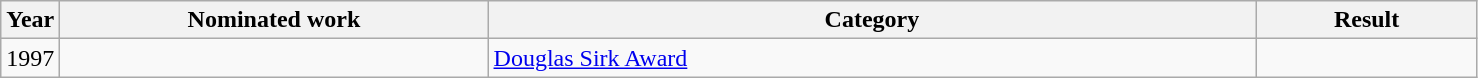<table class=wikitable>
<tr>
<th width=4%>Year</th>
<th width=29%>Nominated work</th>
<th width=52%>Category</th>
<th width=15%>Result</th>
</tr>
<tr>
<td align=center>1997</td>
<td></td>
<td><a href='#'>Douglas Sirk Award</a></td>
<td></td>
</tr>
</table>
